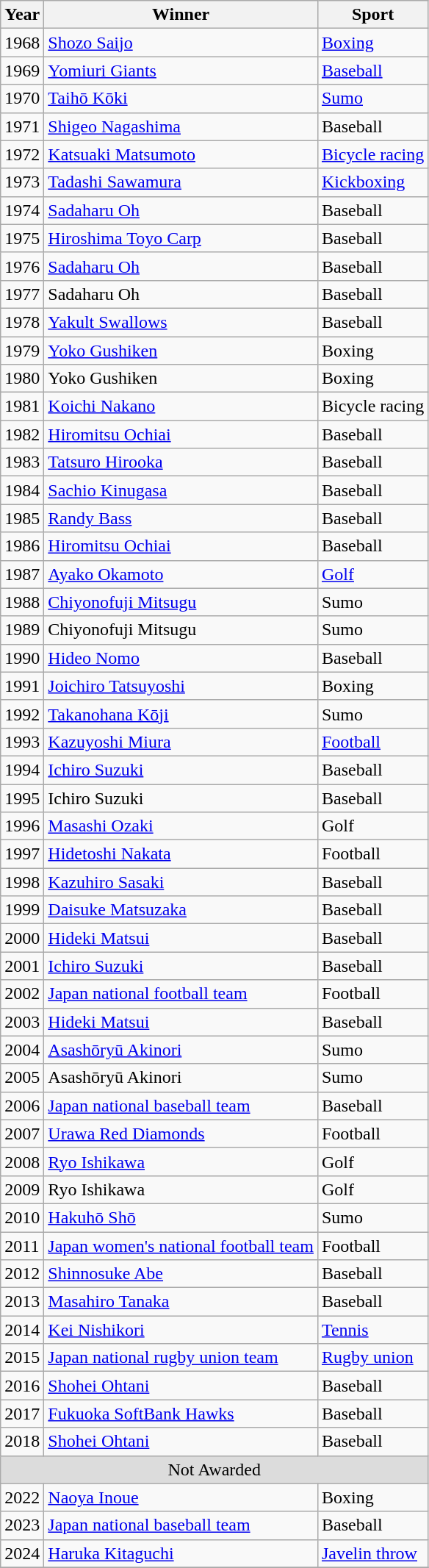<table class="wikitable">
<tr>
<th>Year</th>
<th>Winner</th>
<th>Sport</th>
</tr>
<tr>
<td>1968</td>
<td><a href='#'>Shozo Saijo</a></td>
<td><a href='#'>Boxing</a></td>
</tr>
<tr>
<td>1969</td>
<td><a href='#'>Yomiuri Giants</a></td>
<td><a href='#'>Baseball</a></td>
</tr>
<tr>
<td>1970</td>
<td><a href='#'>Taihō Kōki</a></td>
<td><a href='#'>Sumo</a></td>
</tr>
<tr>
<td>1971</td>
<td><a href='#'>Shigeo Nagashima</a></td>
<td>Baseball</td>
</tr>
<tr>
<td>1972</td>
<td><a href='#'>Katsuaki Matsumoto</a></td>
<td><a href='#'>Bicycle racing</a></td>
</tr>
<tr>
<td>1973</td>
<td><a href='#'>Tadashi Sawamura</a></td>
<td><a href='#'>Kickboxing</a></td>
</tr>
<tr>
<td>1974</td>
<td> <a href='#'>Sadaharu Oh</a></td>
<td>Baseball</td>
</tr>
<tr>
<td>1975</td>
<td><a href='#'>Hiroshima Toyo Carp</a></td>
<td>Baseball</td>
</tr>
<tr>
<td>1976</td>
<td> <a href='#'>Sadaharu Oh</a></td>
<td>Baseball</td>
</tr>
<tr>
<td>1977</td>
<td> Sadaharu Oh</td>
<td>Baseball</td>
</tr>
<tr>
<td>1978</td>
<td><a href='#'>Yakult Swallows</a></td>
<td>Baseball</td>
</tr>
<tr>
<td>1979</td>
<td><a href='#'>Yoko Gushiken</a></td>
<td>Boxing</td>
</tr>
<tr>
<td>1980</td>
<td>Yoko Gushiken</td>
<td>Boxing</td>
</tr>
<tr>
<td>1981</td>
<td><a href='#'>Koichi Nakano</a></td>
<td>Bicycle racing</td>
</tr>
<tr>
<td>1982</td>
<td><a href='#'>Hiromitsu Ochiai</a></td>
<td>Baseball</td>
</tr>
<tr>
<td>1983</td>
<td><a href='#'>Tatsuro Hirooka</a></td>
<td>Baseball</td>
</tr>
<tr>
<td>1984</td>
<td><a href='#'>Sachio Kinugasa</a></td>
<td>Baseball</td>
</tr>
<tr>
<td>1985</td>
<td> <a href='#'>Randy Bass</a></td>
<td>Baseball</td>
</tr>
<tr>
<td>1986</td>
<td><a href='#'>Hiromitsu Ochiai</a></td>
<td>Baseball</td>
</tr>
<tr>
<td>1987</td>
<td><a href='#'>Ayako Okamoto</a></td>
<td><a href='#'>Golf</a></td>
</tr>
<tr>
<td>1988</td>
<td><a href='#'>Chiyonofuji Mitsugu</a></td>
<td>Sumo</td>
</tr>
<tr>
<td>1989</td>
<td>Chiyonofuji Mitsugu</td>
<td>Sumo</td>
</tr>
<tr>
<td>1990</td>
<td><a href='#'>Hideo Nomo</a></td>
<td>Baseball</td>
</tr>
<tr>
<td>1991</td>
<td><a href='#'>Joichiro Tatsuyoshi</a></td>
<td>Boxing</td>
</tr>
<tr>
<td>1992</td>
<td><a href='#'>Takanohana Kōji</a></td>
<td>Sumo</td>
</tr>
<tr>
<td>1993</td>
<td><a href='#'>Kazuyoshi Miura</a></td>
<td><a href='#'>Football</a></td>
</tr>
<tr>
<td>1994</td>
<td><a href='#'>Ichiro Suzuki</a></td>
<td>Baseball</td>
</tr>
<tr>
<td>1995</td>
<td>Ichiro Suzuki</td>
<td>Baseball</td>
</tr>
<tr>
<td>1996</td>
<td><a href='#'>Masashi Ozaki</a></td>
<td>Golf</td>
</tr>
<tr>
<td>1997</td>
<td><a href='#'>Hidetoshi Nakata</a></td>
<td>Football</td>
</tr>
<tr>
<td>1998</td>
<td><a href='#'>Kazuhiro Sasaki</a></td>
<td>Baseball</td>
</tr>
<tr>
<td>1999</td>
<td><a href='#'>Daisuke Matsuzaka</a></td>
<td>Baseball</td>
</tr>
<tr>
<td>2000</td>
<td><a href='#'>Hideki Matsui</a></td>
<td>Baseball</td>
</tr>
<tr>
<td>2001</td>
<td><a href='#'>Ichiro Suzuki</a></td>
<td>Baseball</td>
</tr>
<tr>
<td>2002</td>
<td><a href='#'>Japan national football team</a></td>
<td>Football</td>
</tr>
<tr>
<td>2003</td>
<td><a href='#'>Hideki Matsui</a></td>
<td>Baseball</td>
</tr>
<tr>
<td>2004</td>
<td> <a href='#'>Asashōryū Akinori</a></td>
<td>Sumo</td>
</tr>
<tr>
<td>2005</td>
<td> Asashōryū Akinori</td>
<td>Sumo</td>
</tr>
<tr>
<td>2006</td>
<td><a href='#'>Japan national baseball team</a></td>
<td>Baseball</td>
</tr>
<tr>
<td>2007</td>
<td><a href='#'>Urawa Red Diamonds</a></td>
<td>Football</td>
</tr>
<tr>
<td>2008</td>
<td><a href='#'>Ryo Ishikawa</a></td>
<td>Golf</td>
</tr>
<tr>
<td>2009</td>
<td>Ryo Ishikawa</td>
<td>Golf</td>
</tr>
<tr>
<td>2010</td>
<td> <a href='#'>Hakuhō Shō</a></td>
<td>Sumo</td>
</tr>
<tr>
<td>2011</td>
<td><a href='#'>Japan women's national football team</a></td>
<td>Football</td>
</tr>
<tr>
<td>2012</td>
<td><a href='#'>Shinnosuke Abe</a></td>
<td>Baseball</td>
</tr>
<tr>
<td>2013</td>
<td><a href='#'>Masahiro Tanaka</a></td>
<td>Baseball</td>
</tr>
<tr>
<td>2014</td>
<td><a href='#'>Kei Nishikori</a></td>
<td><a href='#'>Tennis</a></td>
</tr>
<tr>
<td>2015</td>
<td><a href='#'>Japan national rugby union team</a></td>
<td><a href='#'>Rugby union</a></td>
</tr>
<tr>
<td>2016</td>
<td><a href='#'>Shohei Ohtani</a></td>
<td>Baseball</td>
</tr>
<tr>
<td>2017</td>
<td><a href='#'>Fukuoka SoftBank Hawks</a></td>
<td>Baseball</td>
</tr>
<tr>
<td>2018</td>
<td><a href='#'>Shohei Ohtani</a></td>
<td>Baseball</td>
</tr>
<tr>
<td style="background:#dcdcdc; text-align:center;" colspan=3>Not Awarded</td>
</tr>
<tr>
<td>2022</td>
<td><a href='#'>Naoya Inoue</a></td>
<td>Boxing</td>
</tr>
<tr>
<td>2023</td>
<td><a href='#'>Japan national baseball team</a></td>
<td>Baseball</td>
</tr>
<tr>
<td>2024</td>
<td><a href='#'>Haruka Kitaguchi</a></td>
<td><a href='#'>Javelin throw</a></td>
</tr>
<tr>
</tr>
</table>
